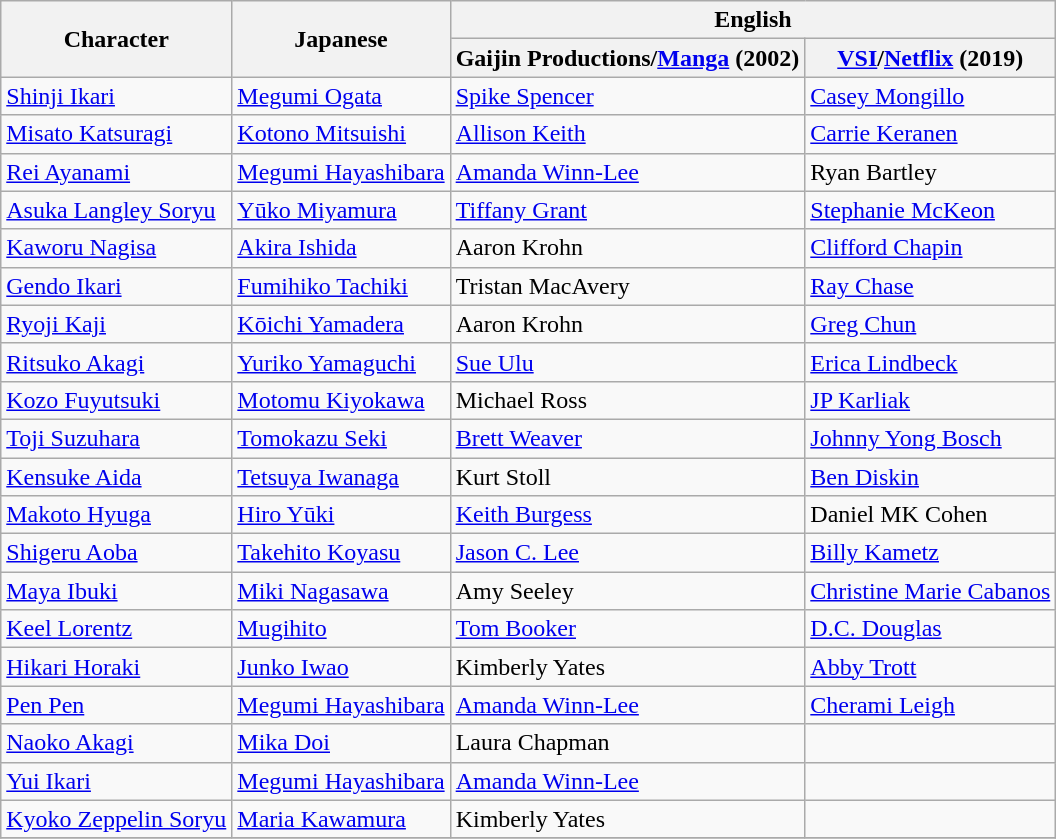<table class="wikitable">
<tr>
<th rowspan="2">Character</th>
<th rowspan="2">Japanese</th>
<th colspan="2">English</th>
</tr>
<tr>
<th>Gaijin Productions/<a href='#'>Manga</a> (2002)</th>
<th><a href='#'>VSI</a>/<a href='#'>Netflix</a> (2019)</th>
</tr>
<tr>
<td><a href='#'>Shinji Ikari</a></td>
<td><a href='#'>Megumi Ogata</a></td>
<td><a href='#'>Spike Spencer</a></td>
<td><a href='#'>Casey Mongillo</a></td>
</tr>
<tr>
<td><a href='#'>Misato Katsuragi</a></td>
<td><a href='#'>Kotono Mitsuishi</a></td>
<td><a href='#'>Allison Keith</a></td>
<td><a href='#'>Carrie Keranen</a></td>
</tr>
<tr>
<td><a href='#'>Rei Ayanami</a></td>
<td><a href='#'>Megumi Hayashibara</a></td>
<td><a href='#'>Amanda Winn-Lee</a></td>
<td>Ryan Bartley</td>
</tr>
<tr>
<td><a href='#'>Asuka Langley Soryu</a></td>
<td><a href='#'>Yūko Miyamura</a></td>
<td><a href='#'>Tiffany Grant</a></td>
<td><a href='#'>Stephanie McKeon</a></td>
</tr>
<tr>
<td><a href='#'>Kaworu Nagisa</a></td>
<td><a href='#'>Akira Ishida</a></td>
<td>Aaron Krohn</td>
<td><a href='#'>Clifford Chapin</a></td>
</tr>
<tr>
<td><a href='#'>Gendo Ikari</a></td>
<td><a href='#'>Fumihiko Tachiki</a></td>
<td>Tristan MacAvery</td>
<td><a href='#'>Ray Chase</a></td>
</tr>
<tr>
<td><a href='#'>Ryoji Kaji</a></td>
<td><a href='#'>Kōichi Yamadera</a></td>
<td>Aaron Krohn</td>
<td><a href='#'>Greg Chun</a></td>
</tr>
<tr>
<td><a href='#'>Ritsuko Akagi</a></td>
<td><a href='#'>Yuriko Yamaguchi</a></td>
<td><a href='#'>Sue Ulu</a></td>
<td><a href='#'>Erica Lindbeck</a></td>
</tr>
<tr>
<td><a href='#'>Kozo Fuyutsuki</a></td>
<td><a href='#'>Motomu Kiyokawa</a></td>
<td>Michael Ross</td>
<td><a href='#'>JP Karliak</a></td>
</tr>
<tr>
<td><a href='#'>Toji Suzuhara</a></td>
<td><a href='#'>Tomokazu Seki</a></td>
<td><a href='#'>Brett Weaver</a></td>
<td><a href='#'>Johnny Yong Bosch</a></td>
</tr>
<tr>
<td><a href='#'>Kensuke Aida</a></td>
<td><a href='#'>Tetsuya Iwanaga</a></td>
<td>Kurt Stoll</td>
<td><a href='#'>Ben Diskin</a></td>
</tr>
<tr>
<td><a href='#'>Makoto Hyuga</a></td>
<td><a href='#'>Hiro Yūki</a></td>
<td><a href='#'>Keith Burgess</a></td>
<td>Daniel MK Cohen</td>
</tr>
<tr>
<td><a href='#'>Shigeru Aoba</a></td>
<td><a href='#'>Takehito Koyasu</a></td>
<td><a href='#'>Jason C. Lee</a></td>
<td><a href='#'>Billy Kametz</a></td>
</tr>
<tr>
<td><a href='#'>Maya Ibuki</a></td>
<td><a href='#'>Miki Nagasawa</a></td>
<td>Amy Seeley</td>
<td><a href='#'>Christine Marie Cabanos</a></td>
</tr>
<tr>
<td><a href='#'>Keel Lorentz</a></td>
<td><a href='#'>Mugihito</a></td>
<td><a href='#'>Tom Booker</a></td>
<td><a href='#'>D.C. Douglas</a></td>
</tr>
<tr>
<td><a href='#'>Hikari Horaki</a></td>
<td><a href='#'>Junko Iwao</a></td>
<td>Kimberly Yates</td>
<td><a href='#'>Abby Trott</a></td>
</tr>
<tr>
<td><a href='#'>Pen Pen</a></td>
<td><a href='#'>Megumi Hayashibara</a></td>
<td><a href='#'>Amanda Winn-Lee</a></td>
<td><a href='#'>Cherami Leigh</a></td>
</tr>
<tr>
<td><a href='#'>Naoko Akagi</a></td>
<td><a href='#'>Mika Doi</a></td>
<td>Laura Chapman</td>
<td></td>
</tr>
<tr>
<td><a href='#'>Yui Ikari</a></td>
<td><a href='#'>Megumi Hayashibara</a></td>
<td><a href='#'>Amanda Winn-Lee</a></td>
<td></td>
</tr>
<tr>
<td><a href='#'>Kyoko Zeppelin Soryu</a></td>
<td><a href='#'>Maria Kawamura</a></td>
<td>Kimberly Yates</td>
<td></td>
</tr>
<tr>
</tr>
</table>
